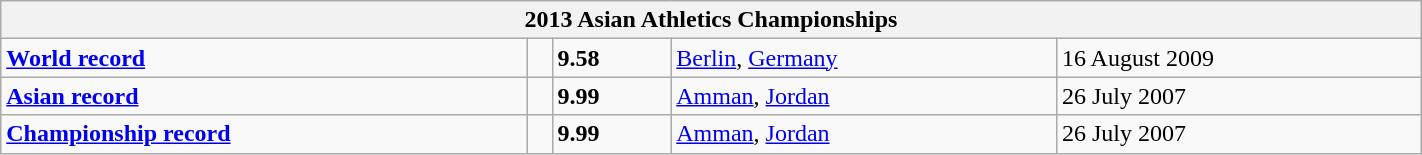<table class="wikitable" width=75%>
<tr>
<th colspan="5">2013 Asian Athletics Championships</th>
</tr>
<tr>
<td><strong><a href='#'>World record</a></strong></td>
<td></td>
<td><strong>9.58</strong></td>
<td><a href='#'>Berlin</a>, <a href='#'>Germany</a></td>
<td>16 August 2009</td>
</tr>
<tr>
<td><strong><a href='#'>Asian record</a></strong></td>
<td></td>
<td><strong>9.99</strong></td>
<td><a href='#'>Amman</a>, <a href='#'>Jordan</a></td>
<td>26 July 2007</td>
</tr>
<tr>
<td><strong><a href='#'>Championship record</a></strong></td>
<td></td>
<td><strong>9.99</strong></td>
<td><a href='#'>Amman</a>, <a href='#'>Jordan</a></td>
<td>26 July 2007</td>
</tr>
</table>
